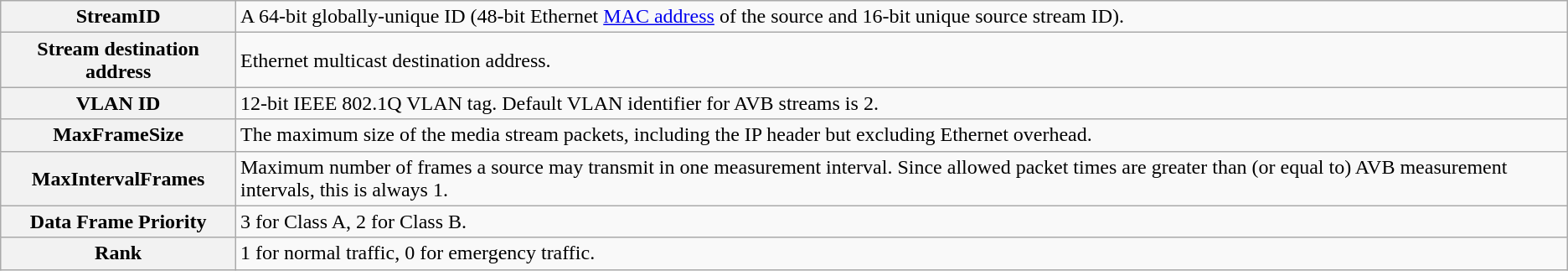<table class=wikitable>
<tr>
<th>StreamID</th>
<td>A 64-bit globally-unique ID (48-bit Ethernet <a href='#'>MAC address</a> of the source and 16-bit unique source stream ID).</td>
</tr>
<tr>
<th>Stream destination address</th>
<td>Ethernet multicast destination address.</td>
</tr>
<tr>
<th>VLAN ID</th>
<td>12-bit IEEE 802.1Q VLAN tag. Default VLAN identifier for AVB streams is 2.</td>
</tr>
<tr>
<th>MaxFrameSize</th>
<td>The maximum size of the media stream packets, including the IP header but excluding Ethernet overhead.</td>
</tr>
<tr>
<th>MaxIntervalFrames</th>
<td>Maximum number of frames a source may transmit in one measurement interval. Since allowed packet times are greater than (or equal to) AVB measurement intervals, this is always 1.</td>
</tr>
<tr>
<th>Data Frame Priority</th>
<td>3 for Class A, 2 for Class B.</td>
</tr>
<tr>
<th>Rank</th>
<td>1 for normal traffic, 0 for emergency traffic.</td>
</tr>
</table>
